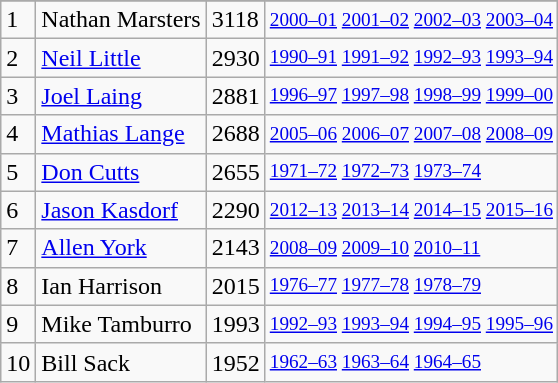<table class="wikitable">
<tr>
</tr>
<tr>
<td>1</td>
<td>Nathan Marsters</td>
<td>3118</td>
<td style="font-size:80%;"><a href='#'>2000–01</a> <a href='#'>2001–02</a> <a href='#'>2002–03</a> <a href='#'>2003–04</a></td>
</tr>
<tr>
<td>2</td>
<td><a href='#'>Neil Little</a></td>
<td>2930</td>
<td style="font-size:80%;"><a href='#'>1990–91</a> <a href='#'>1991–92</a> <a href='#'>1992–93</a> <a href='#'>1993–94</a></td>
</tr>
<tr>
<td>3</td>
<td><a href='#'>Joel Laing</a></td>
<td>2881</td>
<td style="font-size:80%;"><a href='#'>1996–97</a> <a href='#'>1997–98</a> <a href='#'>1998–99</a> <a href='#'>1999–00</a></td>
</tr>
<tr>
<td>4</td>
<td><a href='#'>Mathias Lange</a></td>
<td>2688</td>
<td style="font-size:80%;"><a href='#'>2005–06</a> <a href='#'>2006–07</a> <a href='#'>2007–08</a> <a href='#'>2008–09</a></td>
</tr>
<tr>
<td>5</td>
<td><a href='#'>Don Cutts</a></td>
<td>2655</td>
<td style="font-size:80%;"><a href='#'>1971–72</a> <a href='#'>1972–73</a> <a href='#'>1973–74</a></td>
</tr>
<tr>
<td>6</td>
<td><a href='#'>Jason Kasdorf</a></td>
<td>2290</td>
<td style="font-size:80%;"><a href='#'>2012–13</a> <a href='#'>2013–14</a> <a href='#'>2014–15</a> <a href='#'>2015–16</a></td>
</tr>
<tr>
<td>7</td>
<td><a href='#'>Allen York</a></td>
<td>2143</td>
<td style="font-size:80%;"><a href='#'>2008–09</a> <a href='#'>2009–10</a> <a href='#'>2010–11</a></td>
</tr>
<tr>
<td>8</td>
<td>Ian Harrison</td>
<td>2015</td>
<td style="font-size:80%;"><a href='#'>1976–77</a> <a href='#'>1977–78</a> <a href='#'>1978–79</a></td>
</tr>
<tr>
<td>9</td>
<td>Mike Tamburro</td>
<td>1993</td>
<td style="font-size:80%;"><a href='#'>1992–93</a> <a href='#'>1993–94</a> <a href='#'>1994–95</a> <a href='#'>1995–96</a></td>
</tr>
<tr>
<td>10</td>
<td>Bill Sack</td>
<td>1952</td>
<td style="font-size:80%;"><a href='#'>1962–63</a> <a href='#'>1963–64</a> <a href='#'>1964–65</a></td>
</tr>
</table>
